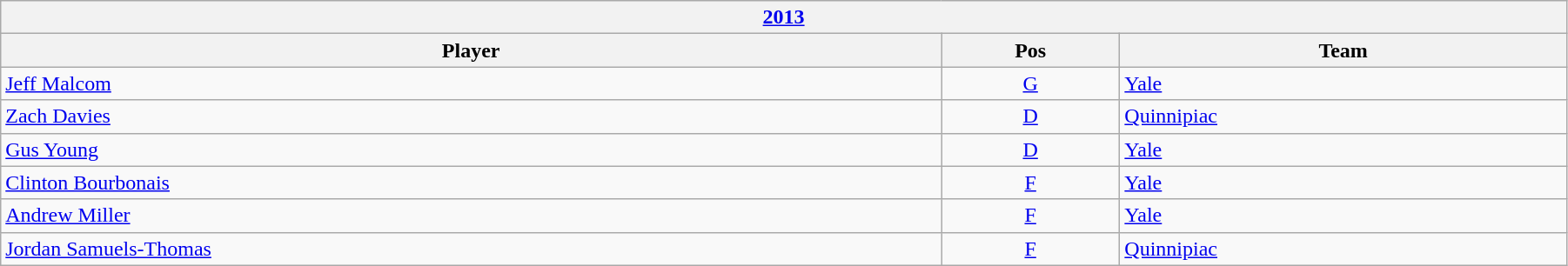<table class="wikitable" width=95%>
<tr>
<th colspan=3><a href='#'>2013</a></th>
</tr>
<tr>
<th>Player</th>
<th>Pos</th>
<th>Team</th>
</tr>
<tr>
<td><a href='#'>Jeff Malcom</a></td>
<td style="text-align:center;"><a href='#'>G</a></td>
<td><a href='#'>Yale</a></td>
</tr>
<tr>
<td><a href='#'>Zach Davies</a></td>
<td style="text-align:center;"><a href='#'>D</a></td>
<td><a href='#'>Quinnipiac</a></td>
</tr>
<tr>
<td><a href='#'>Gus Young</a></td>
<td style="text-align:center;"><a href='#'>D</a></td>
<td><a href='#'>Yale</a></td>
</tr>
<tr>
<td><a href='#'>Clinton Bourbonais</a></td>
<td style="text-align:center;"><a href='#'>F</a></td>
<td><a href='#'>Yale</a></td>
</tr>
<tr>
<td><a href='#'>Andrew Miller</a></td>
<td style="text-align:center;"><a href='#'>F</a></td>
<td><a href='#'>Yale</a></td>
</tr>
<tr>
<td><a href='#'>Jordan Samuels-Thomas</a></td>
<td style="text-align:center;"><a href='#'>F</a></td>
<td><a href='#'>Quinnipiac</a></td>
</tr>
</table>
